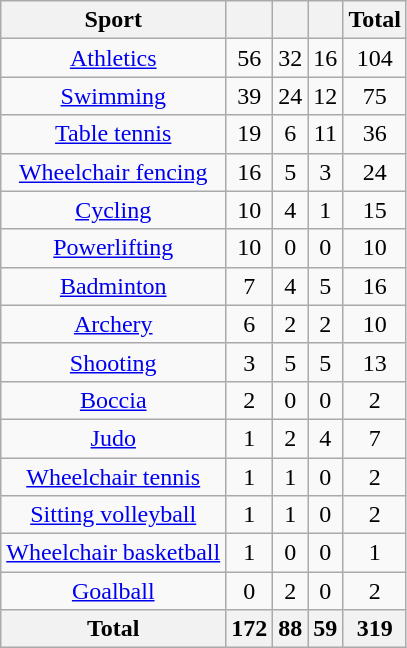<table class="wikitable">
<tr>
<th>Sport</th>
<th></th>
<th></th>
<th></th>
<th>Total</th>
</tr>
<tr align="center">
<td><a href='#'>Athletics</a></td>
<td>56</td>
<td>32</td>
<td>16</td>
<td>104</td>
</tr>
<tr align="center">
<td><a href='#'>Swimming</a></td>
<td>39</td>
<td>24</td>
<td>12</td>
<td>75</td>
</tr>
<tr align="center">
<td><a href='#'>Table tennis</a></td>
<td>19</td>
<td>6</td>
<td>11</td>
<td>36</td>
</tr>
<tr align="center">
<td><a href='#'>Wheelchair fencing</a></td>
<td>16</td>
<td>5</td>
<td>3</td>
<td>24</td>
</tr>
<tr align="center">
<td><a href='#'>Cycling</a></td>
<td>10</td>
<td>4</td>
<td>1</td>
<td>15</td>
</tr>
<tr align="center">
<td><a href='#'>Powerlifting</a></td>
<td>10</td>
<td>0</td>
<td>0</td>
<td>10</td>
</tr>
<tr align="center">
<td><a href='#'>Badminton</a></td>
<td>7</td>
<td>4</td>
<td>5</td>
<td>16</td>
</tr>
<tr align="center">
<td><a href='#'>Archery</a></td>
<td>6</td>
<td>2</td>
<td>2</td>
<td>10</td>
</tr>
<tr align="center">
<td><a href='#'>Shooting</a></td>
<td>3</td>
<td>5</td>
<td>5</td>
<td>13</td>
</tr>
<tr align="center">
<td><a href='#'>Boccia</a></td>
<td>2</td>
<td>0</td>
<td>0</td>
<td>2</td>
</tr>
<tr align="center">
<td><a href='#'>Judo</a></td>
<td>1</td>
<td>2</td>
<td>4</td>
<td>7</td>
</tr>
<tr align="center">
<td><a href='#'>Wheelchair tennis</a></td>
<td>1</td>
<td>1</td>
<td>0</td>
<td>2</td>
</tr>
<tr align="center">
<td><a href='#'>Sitting volleyball</a></td>
<td>1</td>
<td>1</td>
<td>0</td>
<td>2</td>
</tr>
<tr align="center">
<td><a href='#'>Wheelchair basketball</a></td>
<td>1</td>
<td>0</td>
<td>0</td>
<td>1</td>
</tr>
<tr align="center">
<td><a href='#'>Goalball</a></td>
<td>0</td>
<td>2</td>
<td>0</td>
<td>2</td>
</tr>
<tr align="center">
<th>Total</th>
<th>172</th>
<th>88</th>
<th>59</th>
<th>319</th>
</tr>
</table>
